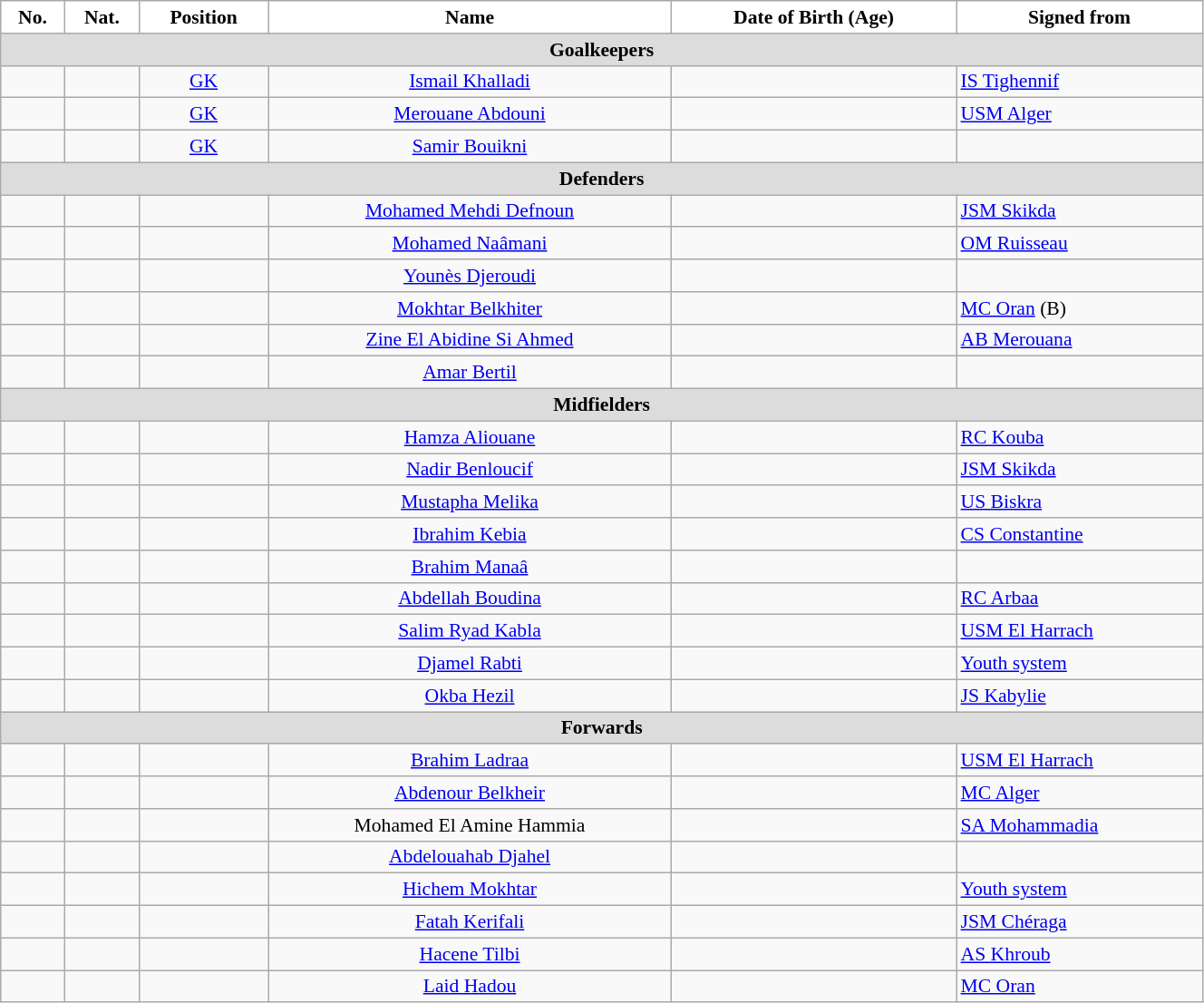<table class="wikitable" style="text-align:center; font-size:90%; width:70%">
<tr>
<th style="background:white; color:black; text-align:center;">No.</th>
<th style="background:white; color:black; text-align:center;">Nat.</th>
<th style="background:white; color:black; text-align:center;">Position</th>
<th style="background:white; color:black; text-align:center;">Name</th>
<th style="background:white; color:black; text-align:center;">Date of Birth (Age)</th>
<th style="background:white; color:black; text-align:center;">Signed from</th>
</tr>
<tr>
<th colspan=10 style="background:#DCDCDC; text-align:center;">Goalkeepers</th>
</tr>
<tr>
<td></td>
<td></td>
<td><a href='#'>GK</a></td>
<td><a href='#'>Ismail Khalladi</a></td>
<td></td>
<td align=left> <a href='#'>IS Tighennif</a></td>
</tr>
<tr>
<td></td>
<td></td>
<td><a href='#'>GK</a></td>
<td><a href='#'>Merouane Abdouni</a></td>
<td></td>
<td align=left> <a href='#'>USM Alger</a></td>
</tr>
<tr>
<td></td>
<td></td>
<td><a href='#'>GK</a></td>
<td><a href='#'>Samir Bouikni</a></td>
<td></td>
<td align=left></td>
</tr>
<tr>
<th colspan=10 style="background:#DCDCDC; text-align:center;">Defenders</th>
</tr>
<tr>
<td></td>
<td></td>
<td></td>
<td><a href='#'>Mohamed Mehdi Defnoun</a></td>
<td></td>
<td align=left> <a href='#'>JSM Skikda</a></td>
</tr>
<tr>
<td></td>
<td></td>
<td></td>
<td><a href='#'>Mohamed Naâmani</a></td>
<td></td>
<td align=left> <a href='#'>OM Ruisseau</a></td>
</tr>
<tr>
<td></td>
<td></td>
<td></td>
<td><a href='#'>Younès Djeroudi</a></td>
<td></td>
<td></td>
</tr>
<tr>
<td></td>
<td></td>
<td></td>
<td><a href='#'>Mokhtar Belkhiter</a></td>
<td></td>
<td align=left> <a href='#'>MC Oran</a> (B)</td>
</tr>
<tr>
<td></td>
<td></td>
<td></td>
<td><a href='#'>Zine El Abidine Si Ahmed</a></td>
<td></td>
<td align=left> <a href='#'>AB Merouana</a></td>
</tr>
<tr>
<td></td>
<td></td>
<td></td>
<td><a href='#'>Amar Bertil</a></td>
<td></td>
<td></td>
</tr>
<tr>
<th colspan=10 style="background:#DCDCDC; text-align:center;">Midfielders</th>
</tr>
<tr>
<td></td>
<td></td>
<td></td>
<td><a href='#'>Hamza Aliouane</a></td>
<td></td>
<td align=left> <a href='#'>RC Kouba</a></td>
</tr>
<tr>
<td></td>
<td></td>
<td></td>
<td><a href='#'>Nadir Benloucif</a></td>
<td></td>
<td align=left> <a href='#'>JSM Skikda</a></td>
</tr>
<tr>
<td></td>
<td></td>
<td></td>
<td><a href='#'>Mustapha Melika</a></td>
<td></td>
<td align=left> <a href='#'>US Biskra</a></td>
</tr>
<tr>
<td></td>
<td></td>
<td></td>
<td><a href='#'>Ibrahim Kebia</a></td>
<td></td>
<td align=left> <a href='#'>CS Constantine</a></td>
</tr>
<tr>
<td></td>
<td></td>
<td></td>
<td><a href='#'>Brahim Manaâ</a></td>
<td></td>
<td align=left></td>
</tr>
<tr>
<td></td>
<td></td>
<td></td>
<td><a href='#'>Abdellah Boudina</a></td>
<td></td>
<td align=left> <a href='#'>RC Arbaa</a></td>
</tr>
<tr>
<td></td>
<td></td>
<td></td>
<td><a href='#'>Salim Ryad Kabla</a></td>
<td></td>
<td align=left> <a href='#'>USM El Harrach</a></td>
</tr>
<tr>
<td></td>
<td></td>
<td></td>
<td><a href='#'>Djamel Rabti</a></td>
<td></td>
<td align=left> <a href='#'>Youth system</a></td>
</tr>
<tr>
<td></td>
<td></td>
<td></td>
<td><a href='#'>Okba Hezil</a></td>
<td></td>
<td align=left> <a href='#'>JS Kabylie</a></td>
</tr>
<tr>
<th colspan=10 style="background:#DCDCDC; text-align:center;">Forwards</th>
</tr>
<tr>
<td></td>
<td></td>
<td></td>
<td><a href='#'>Brahim Ladraa</a></td>
<td></td>
<td align=left> <a href='#'>USM El Harrach</a></td>
</tr>
<tr>
<td></td>
<td></td>
<td></td>
<td><a href='#'>Abdenour Belkheir</a></td>
<td></td>
<td align=left> <a href='#'>MC Alger</a></td>
</tr>
<tr>
<td></td>
<td></td>
<td></td>
<td>Mohamed El Amine Hammia</td>
<td></td>
<td align=left> <a href='#'>SA Mohammadia</a></td>
</tr>
<tr>
<td></td>
<td></td>
<td></td>
<td><a href='#'>Abdelouahab Djahel</a></td>
<td></td>
<td align=left></td>
</tr>
<tr>
<td></td>
<td></td>
<td></td>
<td><a href='#'>Hichem Mokhtar</a></td>
<td></td>
<td align=left> <a href='#'>Youth system</a></td>
</tr>
<tr>
<td></td>
<td></td>
<td></td>
<td><a href='#'>Fatah Kerifali</a></td>
<td></td>
<td align=left> <a href='#'>JSM Chéraga</a></td>
</tr>
<tr>
<td></td>
<td></td>
<td></td>
<td><a href='#'>Hacene Tilbi</a></td>
<td></td>
<td align=left> <a href='#'>AS Khroub</a></td>
</tr>
<tr>
<td></td>
<td></td>
<td></td>
<td><a href='#'>Laid Hadou</a></td>
<td></td>
<td align=left> <a href='#'>MC Oran</a></td>
</tr>
</table>
